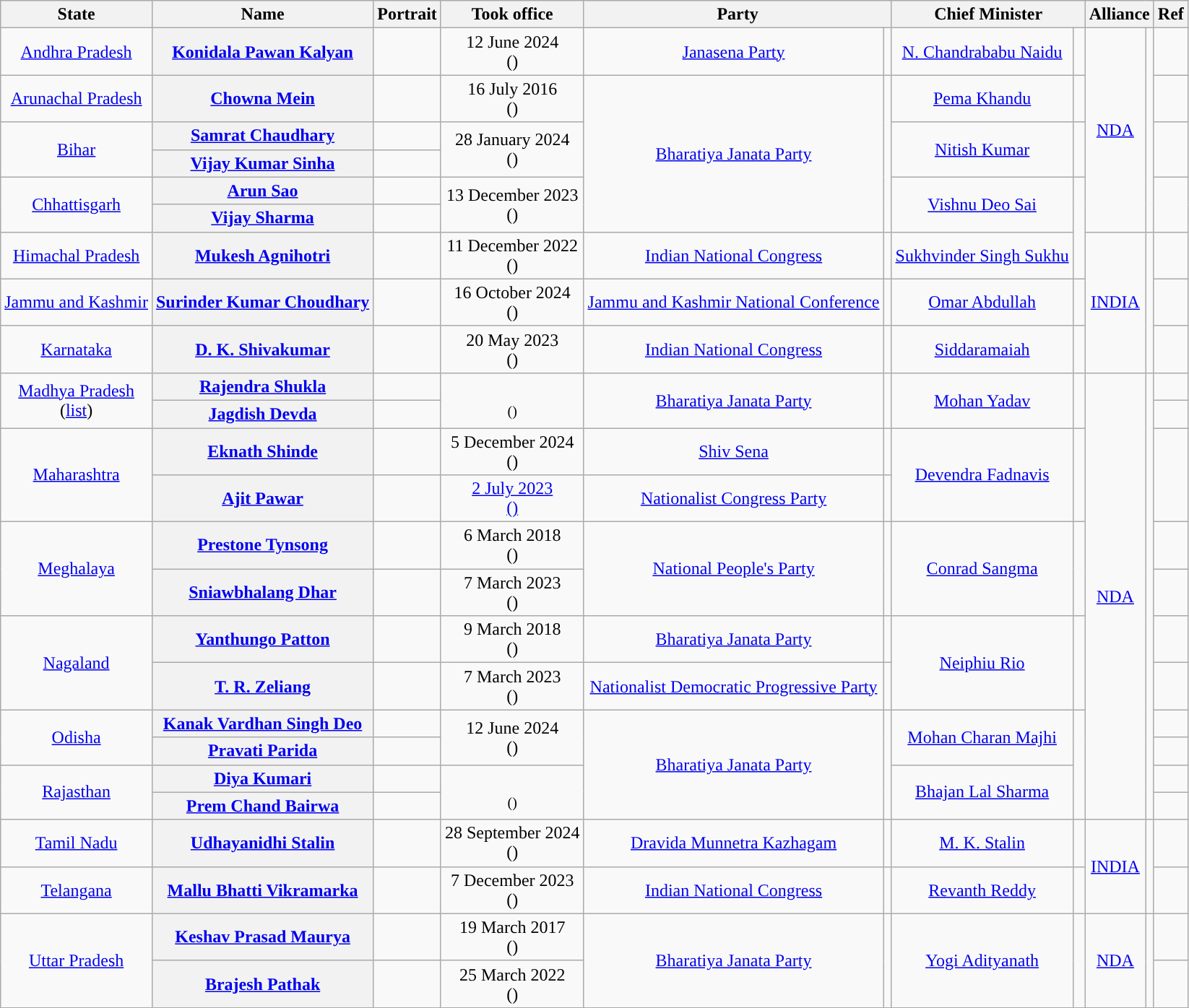<table class="wikitable sortable" style="text-align:center">
<tr>
<th scope=col>State<br></th>
<th scope=col>Name</th>
<th scope=col class=unsortable>Portrait</th>
<th scope=col>Took office<br></th>
<th scope=col colspan=2>Party</th>
<th scope=col colspan=2>Chief Minister</th>
<th scope=col colspan=2>Alliance</th>
<th scope=col class=unsortable>Ref</th>
</tr>
<tr>
<td><a href='#'>Andhra Pradesh</a><br></td>
<th><a href='#'>Konidala Pawan Kalyan</a></th>
<td></td>
<td>12 June 2024 <br>()</td>
<td><a href='#'>Janasena Party</a></td>
<td></td>
<td><a href='#'>N. Chandrababu Naidu</a></td>
<td></td>
<td rowspan="6"><a href='#'>NDA</a></td>
<td rowspan="6"></td>
<td></td>
</tr>
<tr>
<td><a href='#'>Arunachal Pradesh</a><br></td>
<th><a href='#'>Chowna Mein</a></th>
<td></td>
<td>16 July 2016 <br>()</td>
<td Rowspan=5><a href='#'>Bharatiya Janata Party</a></td>
<td rowspan="5"></td>
<td><a href='#'>Pema Khandu</a></td>
<td></td>
<td></td>
</tr>
<tr>
<td rowspan=2><a href='#'>Bihar</a><br></td>
<th><a href='#'>Samrat Chaudhary</a></th>
<td></td>
<td rowspan="2">28 January 2024 <br> ()</td>
<td rowspan=2><a href='#'>Nitish Kumar</a></td>
<td rowspan="2" width="4px" style="background-color: "></td>
<td rowspan="2"></td>
</tr>
<tr>
<th><a href='#'>Vijay Kumar Sinha</a></th>
<td></td>
</tr>
<tr>
<td rowspan=2><a href='#'>Chhattisgarh</a><br></td>
<th><a href='#'>Arun Sao</a></th>
<td></td>
<td rowspan="2">13 December 2023 <br> ()</td>
<td rowspan=2><a href='#'>Vishnu Deo Sai</a></td>
<td rowspan="3" width="4px" style="background-color: "></td>
<td rowspan="2"></td>
</tr>
<tr>
<th><a href='#'>Vijay Sharma</a></th>
<td></td>
</tr>
<tr>
<td><a href='#'>Himachal Pradesh</a><br></td>
<th><a href='#'>Mukesh Agnihotri</a></th>
<td></td>
<td>11 December 2022 <br> ()</td>
<td><a href='#'>Indian National Congress</a></td>
<td></td>
<td><a href='#'>Sukhvinder Singh Sukhu</a></td>
<td rowspan="3"><a href='#'>INDIA</a></td>
<td rowspan="3"></td>
<td></td>
</tr>
<tr>
<td><a href='#'>Jammu and Kashmir</a><br></td>
<th><a href='#'>Surinder Kumar Choudhary</a></th>
<td></td>
<td>16 October 2024 <br> ()</td>
<td><a href='#'>Jammu and Kashmir National Conference</a></td>
<td></td>
<td><a href='#'>Omar Abdullah</a></td>
<td></td>
<td></td>
</tr>
<tr>
<td><a href='#'>Karnataka</a><br></td>
<th><a href='#'>D. K. Shivakumar</a></th>
<td></td>
<td>20 May 2023 <br> ()</td>
<td><a href='#'>Indian National Congress</a></td>
<td></td>
<td><a href='#'>Siddaramaiah</a></td>
<td></td>
<td></td>
</tr>
<tr>
<td rowspan="2"><a href='#'>Madhya Pradesh</a><br>(<a href='#'>list</a>)</td>
<th><a href='#'>Rajendra Shukla</a></th>
<td></td>
<td rowspan="2"><br><small>()</small></td>
<td rowspan="2"><a href='#'>Bharatiya Janata Party</a></td>
<td rowspan="2"></td>
<td rowspan="2"><a href='#'>Mohan Yadav</a></td>
<td rowspan="2"></td>
<td rowspan="12"><a href='#'>NDA</a></td>
<td rowspan="12"></td>
<td></td>
</tr>
<tr>
<th><a href='#'>Jagdish Devda</a></th>
<td></td>
<td></td>
</tr>
<tr>
<td rowspan=2><a href='#'>Maharashtra</a><br></td>
<th><a href='#'>Eknath Shinde</a></th>
<td></td>
<td>5 December 2024 <br> ()</td>
<td><a href='#'>Shiv Sena</a></td>
<td></td>
<td rowspan=2><a href='#'>Devendra Fadnavis</a></td>
<td rowspan=2 width="4px" style="background-color: "></td>
<td rowspan="2"></td>
</tr>
<tr>
<th><a href='#'>Ajit Pawar</a></th>
<td></td>
<td><a href='#'>2 July 2023 <br> ()</a></td>
<td><a href='#'>Nationalist Congress Party</a></td>
<td></td>
</tr>
<tr>
<td rowspan="2"><a href='#'>Meghalaya</a><br></td>
<th><a href='#'>Prestone Tynsong</a></th>
<td></td>
<td>6 March 2018 <br>()</td>
<td rowspan="2"><a href='#'>National People's Party</a></td>
<td rowspan="2"></td>
<td rowspan="2"><a href='#'>Conrad Sangma</a></td>
<td rowspan="2"></td>
<td></td>
</tr>
<tr>
<th><a href='#'>Sniawbhalang Dhar</a></th>
<td></td>
<td>7 March 2023<br>()</td>
<td></td>
</tr>
<tr>
<td rowspan="2"><a href='#'>Nagaland</a><br></td>
<th><a href='#'>Yanthungo Patton</a></th>
<td></td>
<td>9 March 2018 <br>()</td>
<td rowspan="1"><a href='#'>Bharatiya Janata Party</a></td>
<td rowspan="1"></td>
<td rowspan="2"><a href='#'>Neiphiu Rio</a></td>
<td rowspan="2"></td>
<td></td>
</tr>
<tr>
<th><a href='#'>T. R. Zeliang</a></th>
<td></td>
<td>7 March 2023<br>()</td>
<td><a href='#'>Nationalist Democratic Progressive Party</a></td>
<td></td>
<td></td>
</tr>
<tr>
<td rowspan="2"><a href='#'>Odisha</a><br></td>
<th><a href='#'>Kanak Vardhan Singh Deo</a></th>
<td></td>
<td rowspan="2">12 June 2024 <br>()</td>
<td rowspan="4"><a href='#'>Bharatiya Janata Party</a></td>
<td rowspan="4"></td>
<td rowspan="2"><a href='#'>Mohan Charan Majhi</a></td>
<td rowspan="4"></td>
<td></td>
</tr>
<tr>
<th><a href='#'>Pravati Parida</a></th>
<td></td>
<td></td>
</tr>
<tr>
<td rowspan=2><a href='#'>Rajasthan</a><br></td>
<th><a href='#'>Diya Kumari</a></th>
<td></td>
<td rowspan="2"><br><small>()</small></td>
<td rowspan=2><a href='#'>Bhajan Lal Sharma</a></td>
<td></td>
</tr>
<tr>
<th><a href='#'>Prem Chand Bairwa</a></th>
<td></td>
<td></td>
</tr>
<tr>
<td><a href='#'>Tamil Nadu</a><br></td>
<th><a href='#'>Udhayanidhi Stalin</a></th>
<td></td>
<td>28 September 2024<br>()</td>
<td><a href='#'>Dravida Munnetra Kazhagam</a></td>
<td></td>
<td><a href='#'>M. K. Stalin</a></td>
<td></td>
<td rowspan=2><a href='#'>INDIA</a></td>
<td rowspan=2></td>
<td></td>
</tr>
<tr>
<td><a href='#'>Telangana</a><br></td>
<th><a href='#'>Mallu Bhatti Vikramarka</a></th>
<td></td>
<td>7 December 2023 <br> ()</td>
<td><a href='#'>Indian National Congress</a></td>
<td></td>
<td><a href='#'>Revanth Reddy</a></td>
<td></td>
<td></td>
</tr>
<tr>
<td rowspan=2><a href='#'>Uttar Pradesh</a><br></td>
<th><a href='#'>Keshav Prasad Maurya</a></th>
<td></td>
<td>19 March 2017 <br>()</td>
<td rowspan=2><a href='#'>Bharatiya Janata Party</a></td>
<td rowspan=2></td>
<td rowspan=2><a href='#'>Yogi Adityanath</a></td>
<td rowspan=2></td>
<td rowspan="2"><a href='#'>NDA</a></td>
<td rowspan="2"></td>
<td></td>
</tr>
<tr>
<th><a href='#'>Brajesh Pathak</a></th>
<td></td>
<td>25 March 2022 <br>()</td>
<td></td>
</tr>
</table>
